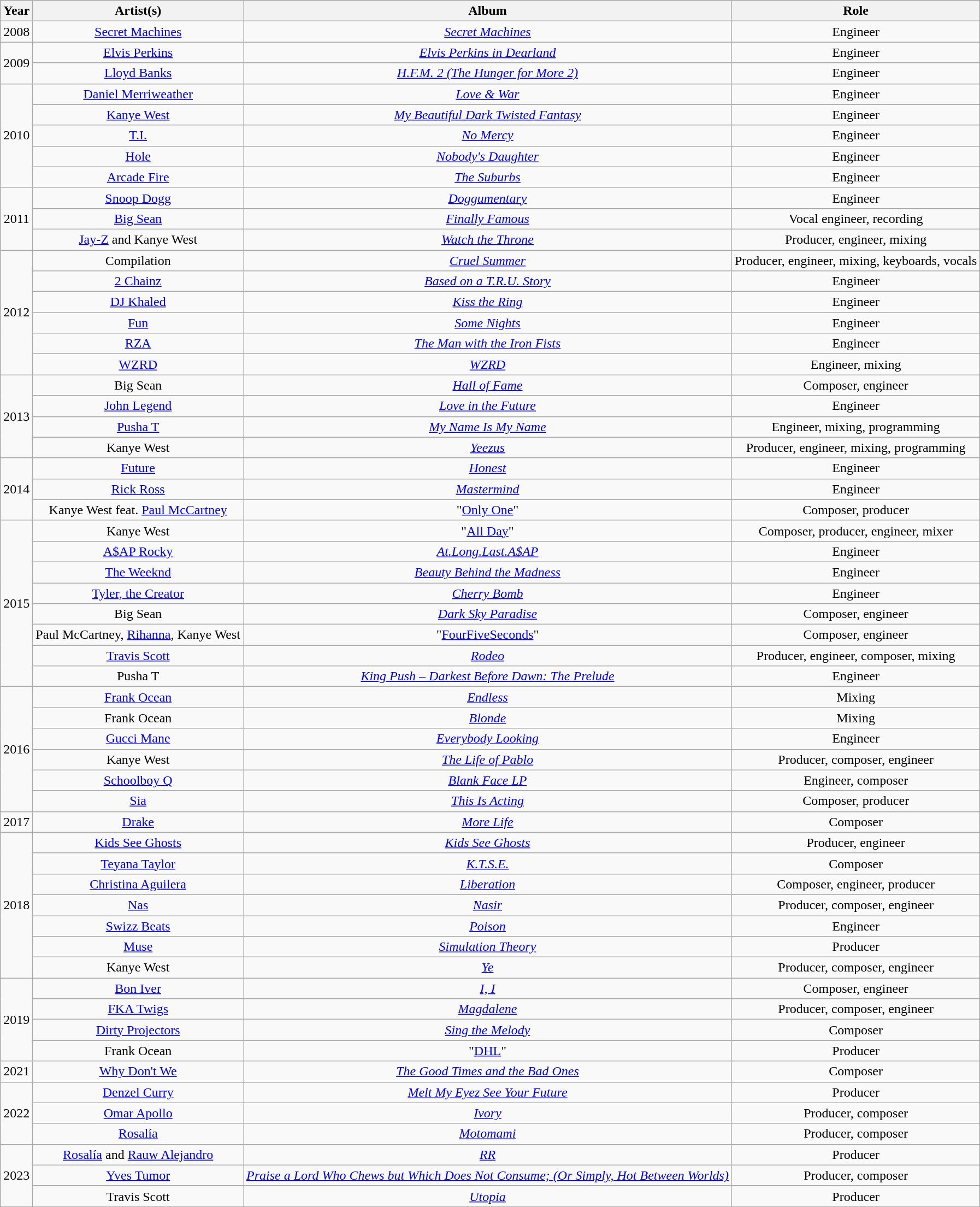<table class="wikitable plainrowheaders" style="text-align:center;">
<tr>
<th scope="col">Year</th>
<th scope="col">Artist(s)</th>
<th scope="col">Album</th>
<th scope="col">Role</th>
</tr>
<tr>
<td>2008</td>
<td><a href='#'>Secret Machines</a></td>
<td><em><a href='#'>Secret Machines</a></em></td>
<td>Engineer</td>
</tr>
<tr>
<td rowspan="2">2009</td>
<td><a href='#'>Elvis Perkins</a></td>
<td><em><a href='#'>Elvis Perkins in Dearland</a></em></td>
<td>Engineer</td>
</tr>
<tr>
<td><a href='#'>Lloyd Banks</a></td>
<td><em><a href='#'>H.F.M. 2 (The Hunger for More 2)</a></em></td>
<td>Engineer</td>
</tr>
<tr>
<td rowspan="5">2010</td>
<td><a href='#'>Daniel Merriweather</a></td>
<td><em><a href='#'>Love & War</a></em></td>
<td>Engineer</td>
</tr>
<tr>
<td><a href='#'>Kanye West</a></td>
<td><em><a href='#'>My Beautiful Dark Twisted Fantasy</a></em></td>
<td>Engineer</td>
</tr>
<tr>
<td><a href='#'>T.I.</a></td>
<td><em><a href='#'>No Mercy</a></em></td>
<td>Engineer</td>
</tr>
<tr>
<td><a href='#'>Hole</a></td>
<td><em><a href='#'>Nobody's Daughter</a></em></td>
<td>Engineer</td>
</tr>
<tr>
<td><a href='#'>Arcade Fire</a></td>
<td><em><a href='#'>The Suburbs</a></em></td>
<td>Engineer</td>
</tr>
<tr>
<td rowspan="3">2011</td>
<td><a href='#'>Snoop Dogg</a></td>
<td><em><a href='#'>Doggumentary</a></em></td>
<td>Engineer</td>
</tr>
<tr>
<td><a href='#'>Big Sean</a></td>
<td><em><a href='#'>Finally Famous</a></em></td>
<td>Vocal engineer, recording</td>
</tr>
<tr>
<td><a href='#'>Jay-Z</a> and Kanye West</td>
<td><em><a href='#'>Watch the Throne</a></em></td>
<td>Producer, engineer, mixing</td>
</tr>
<tr>
<td rowspan="6">2012</td>
<td>Compilation</td>
<td><em><a href='#'>Cruel Summer</a></em></td>
<td>Producer, engineer, mixing, keyboards, vocals</td>
</tr>
<tr>
<td><a href='#'>2 Chainz</a></td>
<td><em><a href='#'>Based on a T.R.U. Story</a></em></td>
<td>Engineer</td>
</tr>
<tr>
<td><a href='#'>DJ Khaled</a></td>
<td><em><a href='#'>Kiss the Ring</a></em></td>
<td>Engineer</td>
</tr>
<tr>
<td><a href='#'>Fun</a></td>
<td><em><a href='#'>Some Nights</a></em></td>
<td>Engineer</td>
</tr>
<tr>
<td><a href='#'>RZA</a></td>
<td><em><a href='#'>The Man with the Iron Fists</a></em></td>
<td>Engineer</td>
</tr>
<tr>
<td><a href='#'>WZRD</a></td>
<td><em><a href='#'>WZRD</a></em></td>
<td>Engineer, mixing</td>
</tr>
<tr>
<td rowspan="4">2013</td>
<td>Big Sean</td>
<td><em><a href='#'>Hall of Fame</a></em></td>
<td>Composer, engineer</td>
</tr>
<tr>
<td><a href='#'>John Legend</a></td>
<td><em><a href='#'>Love in the Future</a></em></td>
<td>Engineer</td>
</tr>
<tr>
<td><a href='#'>Pusha T</a></td>
<td><em><a href='#'>My Name Is My Name</a></em></td>
<td>Engineer, mixing, programming</td>
</tr>
<tr>
<td>Kanye West</td>
<td><em><a href='#'>Yeezus</a></em></td>
<td>Producer, engineer, mixing, programming</td>
</tr>
<tr>
<td rowspan="3">2014</td>
<td><a href='#'>Future</a></td>
<td><em><a href='#'>Honest</a></em></td>
<td>Engineer</td>
</tr>
<tr>
<td><a href='#'>Rick Ross</a></td>
<td><em><a href='#'>Mastermind</a></em></td>
<td>Engineer</td>
</tr>
<tr>
<td>Kanye West feat. <a href='#'>Paul McCartney</a></td>
<td>"<a href='#'>Only One</a>"</td>
<td>Composer, producer</td>
</tr>
<tr>
<td rowspan="8">2015</td>
<td>Kanye West</td>
<td>"<a href='#'>All Day</a>"</td>
<td>Composer, producer, engineer, mixer</td>
</tr>
<tr>
<td><a href='#'>A$AP Rocky</a></td>
<td><em><a href='#'>At.Long.Last.A$AP</a></em></td>
<td>Engineer</td>
</tr>
<tr>
<td><a href='#'>The Weeknd</a></td>
<td><em><a href='#'>Beauty Behind the Madness</a></em></td>
<td>Engineer</td>
</tr>
<tr>
<td><a href='#'>Tyler, the Creator</a></td>
<td><em><a href='#'>Cherry Bomb</a></em></td>
<td>Engineer</td>
</tr>
<tr>
<td>Big Sean</td>
<td><em><a href='#'>Dark Sky Paradise</a></em></td>
<td>Composer, engineer</td>
</tr>
<tr>
<td>Paul McCartney, <a href='#'>Rihanna</a>, Kanye West</td>
<td>"<a href='#'>FourFiveSeconds</a>"</td>
<td>Composer, engineer</td>
</tr>
<tr>
<td><a href='#'>Travis Scott</a></td>
<td><em><a href='#'>Rodeo</a></em></td>
<td>Producer, engineer, composer, mixing</td>
</tr>
<tr>
<td>Pusha T</td>
<td><em><a href='#'>King Push – Darkest Before Dawn: The Prelude</a></em></td>
<td>Engineer</td>
</tr>
<tr>
<td rowspan="6">2016</td>
<td><a href='#'>Frank Ocean</a></td>
<td><em><a href='#'>Endless</a></em></td>
<td>Mixing</td>
</tr>
<tr>
<td>Frank Ocean</td>
<td><em><a href='#'>Blonde</a></em></td>
<td>Mixing</td>
</tr>
<tr>
<td><a href='#'>Gucci Mane</a></td>
<td><em><a href='#'>Everybody Looking</a></em></td>
<td>Engineer</td>
</tr>
<tr>
<td>Kanye West</td>
<td><em><a href='#'>The Life of Pablo</a></em></td>
<td>Producer, composer, engineer</td>
</tr>
<tr>
<td><a href='#'>Schoolboy Q</a></td>
<td><em><a href='#'>Blank Face LP</a></em></td>
<td>Engineer, composer</td>
</tr>
<tr>
<td><a href='#'>Sia</a></td>
<td><em><a href='#'>This Is Acting</a></em></td>
<td>Composer, producer</td>
</tr>
<tr>
<td>2017</td>
<td><a href='#'>Drake</a></td>
<td><em><a href='#'>More Life</a></em></td>
<td>Composer</td>
</tr>
<tr>
<td rowspan="7">2018</td>
<td><a href='#'>Kids See Ghosts</a></td>
<td><em><a href='#'>Kids See Ghosts</a></em></td>
<td>Producer, engineer</td>
</tr>
<tr>
<td><a href='#'>Teyana Taylor</a></td>
<td><em><a href='#'>K.T.S.E.</a></em></td>
<td>Composer</td>
</tr>
<tr>
<td><a href='#'>Christina Aguilera</a></td>
<td><em><a href='#'>Liberation</a></em></td>
<td>Composer, engineer, producer</td>
</tr>
<tr>
<td><a href='#'>Nas</a></td>
<td><em><a href='#'>Nasir</a></em></td>
<td>Producer, composer, engineer</td>
</tr>
<tr>
<td><a href='#'>Swizz Beats</a></td>
<td><em><a href='#'>Poison</a></em></td>
<td>Engineer</td>
</tr>
<tr>
<td><a href='#'>Muse</a></td>
<td><em><a href='#'>Simulation Theory</a></em></td>
<td>Producer</td>
</tr>
<tr>
<td>Kanye West</td>
<td><em><a href='#'>Ye</a></em></td>
<td>Producer, composer, engineer</td>
</tr>
<tr>
<td rowspan="4">2019</td>
<td><a href='#'>Bon Iver</a></td>
<td><em><a href='#'>I, I</a></em></td>
<td>Composer, engineer</td>
</tr>
<tr>
<td><a href='#'>FKA Twigs</a></td>
<td><em><a href='#'>Magdalene</a></em></td>
<td>Producer, composer, engineer</td>
</tr>
<tr>
<td><a href='#'>Dirty Projectors</a></td>
<td><em><a href='#'>Sing the Melody</a></em></td>
<td>Composer</td>
</tr>
<tr>
<td>Frank Ocean</td>
<td>"<a href='#'>DHL</a>"</td>
<td>Producer</td>
</tr>
<tr>
<td>2021</td>
<td><a href='#'>Why Don't We</a></td>
<td><em><a href='#'>The Good Times and the Bad Ones</a></em></td>
<td>Composer</td>
</tr>
<tr>
<td rowspan="3">2022</td>
<td><a href='#'>Denzel Curry</a></td>
<td><em><a href='#'>Melt My Eyez See Your Future</a></em></td>
<td>Producer</td>
</tr>
<tr>
<td><a href='#'>Omar Apollo</a></td>
<td><em><a href='#'>Ivory</a></em></td>
<td>Producer, composer</td>
</tr>
<tr>
<td><a href='#'>Rosalía</a></td>
<td><em><a href='#'>Motomami</a></em></td>
<td>Producer, composer</td>
</tr>
<tr>
<td rowspan="3">2023</td>
<td><a href='#'>Rosalía</a> and <a href='#'>Rauw Alejandro</a></td>
<td><em><a href='#'>RR</a></em></td>
<td>Producer</td>
</tr>
<tr>
<td><a href='#'>Yves Tumor</a></td>
<td><em><a href='#'>Praise a Lord Who Chews but Which Does Not Consume; (Or Simply, Hot Between Worlds)</a></em></td>
<td>Producer, composer</td>
</tr>
<tr>
<td>Travis Scott</td>
<td><a href='#'> <em>Utopia</em></a></td>
<td>Producer</td>
</tr>
</table>
